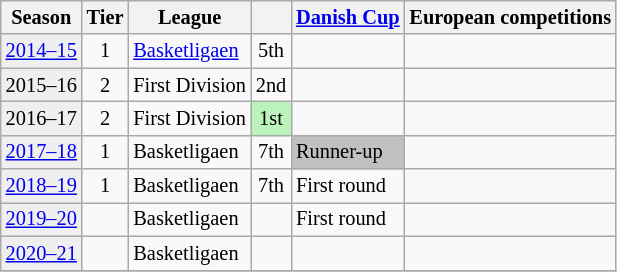<table class="wikitable" style="font-size:85%; text-align:left">
<tr>
<th>Season</th>
<th>Tier</th>
<th>League</th>
<th></th>
<th><a href='#'>Danish Cup</a></th>
<th colspan=2>European competitions</th>
</tr>
<tr>
<td style="background:#efefef;"><a href='#'>2014–15</a></td>
<td style="text-align:center;">1</td>
<td><a href='#'>Basketligaen</a></td>
<td align=center>5th</td>
<td></td>
<td colspan=2></td>
</tr>
<tr>
<td style="background:#efefef;">2015–16</td>
<td style="text-align:center;">2</td>
<td>First Division</td>
<td align="center">2nd</td>
<td></td>
<td colspan=2></td>
</tr>
<tr>
<td style="background:#efefef;">2016–17</td>
<td style="text-align:center;">2</td>
<td>First Division</td>
<td align="center" style="background:#BBF3BB">1st</td>
<td></td>
<td colspan=2></td>
</tr>
<tr>
<td style="background:#efefef;"><a href='#'>2017–18</a></td>
<td style="text-align:center;">1</td>
<td>Basketligaen</td>
<td align="center">7th</td>
<td bgcolor=silver>Runner-up</td>
<td colspan=2></td>
</tr>
<tr>
<td style="background:#efefef;"><a href='#'>2018–19</a></td>
<td style="text-align:center;">1</td>
<td>Basketligaen</td>
<td align="center">7th</td>
<td>First round</td>
<td colspan=2></td>
</tr>
<tr>
<td style="background:#efefef;"><a href='#'>2019–20</a></td>
<td></td>
<td>Basketligaen</td>
<td></td>
<td>First round</td>
<td colspan=2></td>
</tr>
<tr>
<td style="background:#efefef;"><a href='#'>2020–21</a></td>
<td></td>
<td>Basketligaen</td>
<td></td>
<td></td>
<td colspan=2></td>
</tr>
<tr>
</tr>
</table>
